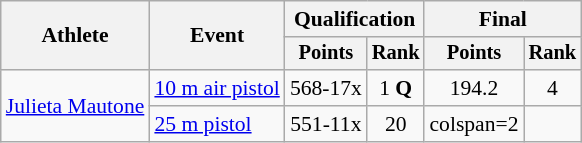<table class=wikitable style=font-size:90%;text-align:center>
<tr>
<th rowspan=2>Athlete</th>
<th rowspan=2>Event</th>
<th colspan=2>Qualification</th>
<th colspan=2>Final</th>
</tr>
<tr style=font-size:95%>
<th>Points</th>
<th>Rank</th>
<th>Points</th>
<th>Rank</th>
</tr>
<tr>
<td align=left rowspan=2><a href='#'>Julieta Mautone</a></td>
<td align=left><a href='#'>10 m air pistol</a></td>
<td>568-17x</td>
<td>1 <strong>Q</strong></td>
<td>194.2</td>
<td>4</td>
</tr>
<tr>
<td align=left><a href='#'>25 m pistol</a></td>
<td>551-11x</td>
<td>20</td>
<td>colspan=2 </td>
</tr>
</table>
